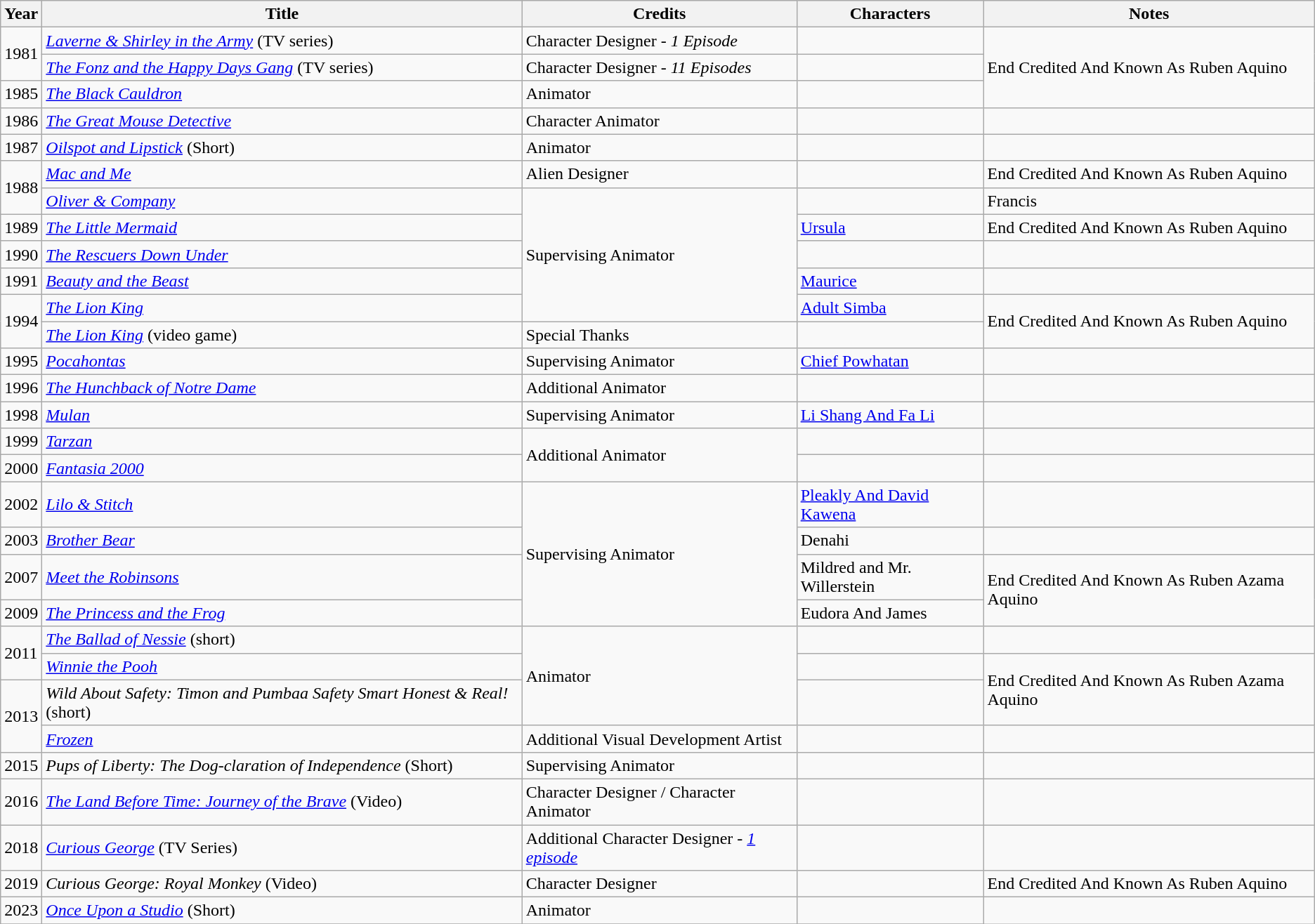<table class="wikitable sortable">
<tr>
<th>Year</th>
<th>Title</th>
<th>Credits</th>
<th>Characters</th>
<th>Notes</th>
</tr>
<tr>
<td rowspan="2">1981</td>
<td><em><a href='#'>Laverne & Shirley in the Army</a></em> (TV series)</td>
<td>Character Designer - <em>1 Episode</em></td>
<td></td>
<td rowspan="3">End Credited And Known As Ruben Aquino</td>
</tr>
<tr>
<td><em><a href='#'>The Fonz and the Happy Days Gang</a></em> (TV series)</td>
<td>Character Designer - <em>11 Episodes</em></td>
<td></td>
</tr>
<tr>
<td>1985</td>
<td><em><a href='#'>The Black Cauldron</a></em></td>
<td>Animator</td>
<td></td>
</tr>
<tr>
<td>1986</td>
<td><em><a href='#'>The Great Mouse Detective</a></em></td>
<td>Character Animator</td>
<td></td>
<td></td>
</tr>
<tr>
<td>1987</td>
<td><em><a href='#'>Oilspot and Lipstick</a></em> (Short)</td>
<td>Animator</td>
<td></td>
<td></td>
</tr>
<tr>
<td rowspan="2">1988</td>
<td><em><a href='#'>Mac and Me</a></em></td>
<td>Alien Designer</td>
<td></td>
<td>End Credited And Known As Ruben Aquino</td>
</tr>
<tr>
<td><em><a href='#'>Oliver & Company</a></em></td>
<td rowspan="5">Supervising Animator</td>
<td></td>
<td>Francis</td>
</tr>
<tr>
<td>1989</td>
<td><em><a href='#'>The Little Mermaid</a></em></td>
<td><a href='#'>Ursula</a></td>
<td>End Credited And Known As Ruben Aquino</td>
</tr>
<tr>
<td>1990</td>
<td><em><a href='#'>The Rescuers Down Under</a></em></td>
<td></td>
<td></td>
</tr>
<tr>
<td>1991</td>
<td><em><a href='#'>Beauty and the Beast</a></em></td>
<td><a href='#'>Maurice</a></td>
<td></td>
</tr>
<tr>
<td rowspan="2">1994</td>
<td><em><a href='#'>The Lion King</a></em></td>
<td><a href='#'>Adult Simba</a></td>
<td rowspan="2">End Credited And Known As Ruben Aquino</td>
</tr>
<tr>
<td><em><a href='#'>The Lion King</a></em> (video game)</td>
<td>Special Thanks</td>
<td></td>
</tr>
<tr>
<td>1995</td>
<td><em><a href='#'>Pocahontas</a></em></td>
<td>Supervising Animator</td>
<td><a href='#'>Chief Powhatan</a></td>
<td></td>
</tr>
<tr>
<td>1996</td>
<td><em><a href='#'>The Hunchback of Notre Dame</a></em></td>
<td>Additional Animator</td>
<td></td>
<td></td>
</tr>
<tr>
<td>1998</td>
<td><em><a href='#'>Mulan</a></em></td>
<td>Supervising Animator</td>
<td><a href='#'>Li Shang And Fa Li</a></td>
<td></td>
</tr>
<tr>
<td>1999</td>
<td><em><a href='#'>Tarzan</a></em></td>
<td rowspan="2">Additional Animator</td>
<td></td>
<td></td>
</tr>
<tr>
<td>2000</td>
<td><em><a href='#'>Fantasia 2000</a></em></td>
<td></td>
<td></td>
</tr>
<tr>
<td>2002</td>
<td><em><a href='#'>Lilo & Stitch</a></em></td>
<td rowspan="4">Supervising Animator</td>
<td><a href='#'>Pleakly And David Kawena</a></td>
<td></td>
</tr>
<tr>
<td>2003</td>
<td><em><a href='#'>Brother Bear</a></em></td>
<td>Denahi</td>
<td></td>
</tr>
<tr>
<td>2007</td>
<td><em><a href='#'>Meet the Robinsons</a></em></td>
<td>Mildred and Mr. Willerstein</td>
<td rowspan="2">End Credited And Known As Ruben Azama Aquino</td>
</tr>
<tr>
<td>2009</td>
<td><em><a href='#'>The Princess and the Frog</a></em></td>
<td>Eudora And James</td>
</tr>
<tr>
<td rowspan="2">2011</td>
<td><em><a href='#'>The Ballad of Nessie</a></em> (short)</td>
<td rowspan="3">Animator</td>
<td></td>
<td></td>
</tr>
<tr>
<td><em><a href='#'>Winnie the Pooh</a></em></td>
<td></td>
<td rowspan="2">End Credited And Known As Ruben Azama Aquino</td>
</tr>
<tr>
<td rowspan="2">2013</td>
<td><em>Wild About Safety: Timon and Pumbaa Safety Smart Honest & Real!</em> (short)</td>
<td></td>
</tr>
<tr>
<td><em><a href='#'>Frozen</a></em></td>
<td>Additional Visual Development Artist</td>
<td></td>
<td></td>
</tr>
<tr>
<td>2015</td>
<td><em>Pups of Liberty: The Dog-claration of Independence</em> (Short)</td>
<td>Supervising Animator</td>
<td></td>
<td></td>
</tr>
<tr>
<td>2016</td>
<td><em><a href='#'>The Land Before Time: Journey of the Brave</a></em> (Video)</td>
<td>Character Designer / Character Animator</td>
<td></td>
<td></td>
</tr>
<tr>
<td>2018</td>
<td><em><a href='#'>Curious George</a></em> (TV Series)</td>
<td>Additional Character Designer - <em><a href='#'>1 episode</a></em></td>
<td></td>
<td></td>
</tr>
<tr>
<td>2019</td>
<td><em>Curious George: Royal Monkey</em> (Video)</td>
<td>Character Designer</td>
<td></td>
<td>End Credited And Known As Ruben Aquino</td>
</tr>
<tr>
<td>2023</td>
<td><em><a href='#'>Once Upon a Studio</a></em> (Short)</td>
<td>Animator</td>
<td></td>
</tr>
<tr>
</tr>
</table>
